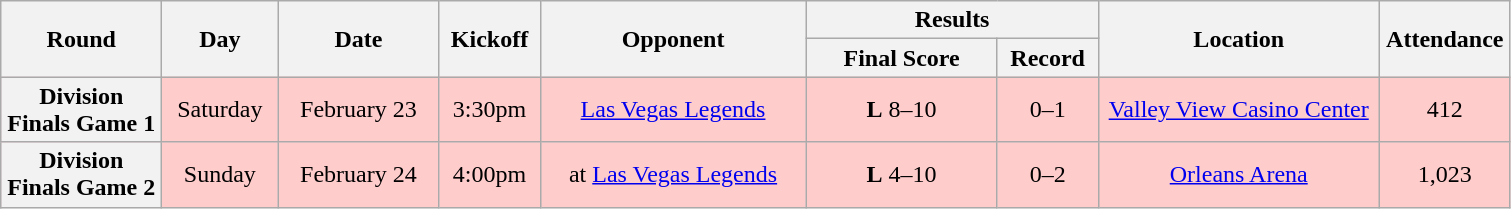<table class="wikitable">
<tr>
<th rowspan="2" width="100">Round</th>
<th rowspan="2" width="70">Day</th>
<th rowspan="2" width="100">Date</th>
<th rowspan="2" width="60">Kickoff</th>
<th rowspan="2" width="170">Opponent</th>
<th colspan="2" width="180">Results</th>
<th rowspan="2" width="180">Location</th>
<th rowspan="2" width="80">Attendance</th>
</tr>
<tr>
<th width="120">Final Score</th>
<th width="60">Record</th>
</tr>
<tr align="center" bgcolor="#FFCCCC">
<th>Division Finals Game 1</th>
<td>Saturday</td>
<td>February 23</td>
<td>3:30pm</td>
<td><a href='#'>Las Vegas Legends</a></td>
<td><strong>L</strong> 8–10</td>
<td>0–1</td>
<td><a href='#'>Valley View Casino Center</a></td>
<td>412</td>
</tr>
<tr align="center" bgcolor="#FFCCCC">
<th>Division Finals Game 2</th>
<td>Sunday</td>
<td>February 24</td>
<td>4:00pm</td>
<td>at <a href='#'>Las Vegas Legends</a></td>
<td><strong>L</strong> 4–10</td>
<td>0–2</td>
<td><a href='#'>Orleans Arena</a></td>
<td>1,023</td>
</tr>
</table>
